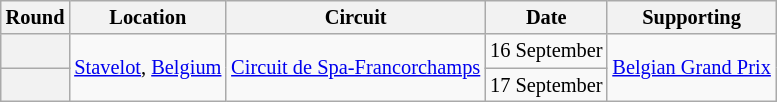<table class="wikitable" style="font-size: 85%;">
<tr>
<th>Round</th>
<th>Location</th>
<th>Circuit</th>
<th>Date</th>
<th>Supporting</th>
</tr>
<tr>
<th></th>
<td rowspan=2> <a href='#'>Stavelot</a>, <a href='#'>Belgium</a></td>
<td rowspan=2><a href='#'>Circuit de Spa-Francorchamps</a></td>
<td>16 September</td>
<td rowspan=2><a href='#'>Belgian Grand Prix</a></td>
</tr>
<tr>
<th></th>
<td>17 September</td>
</tr>
</table>
